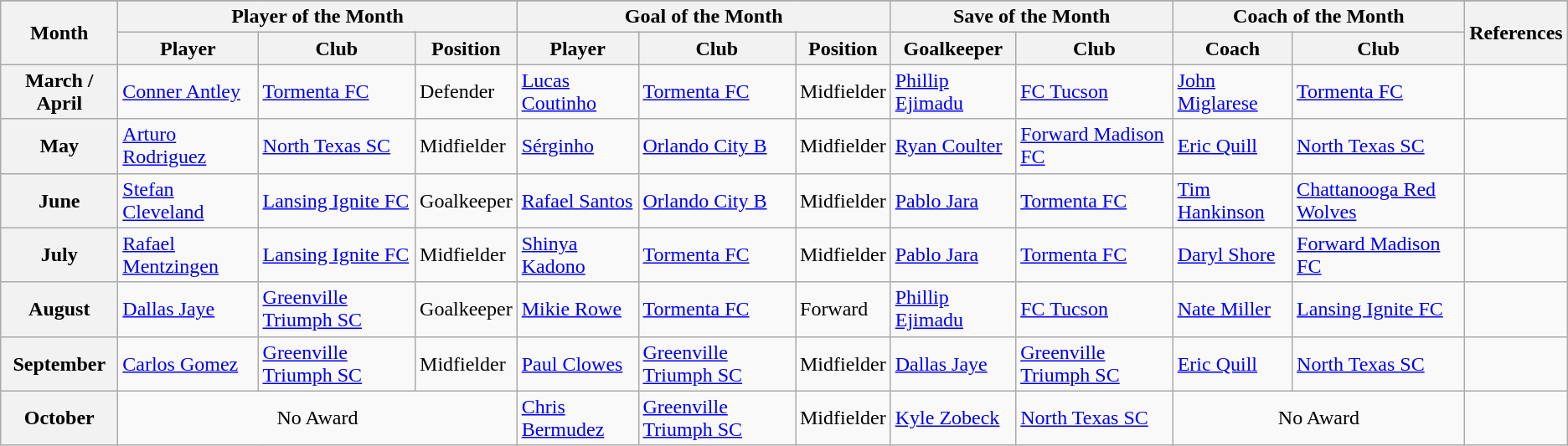<table class="wikitable">
<tr>
</tr>
<tr>
<th rowspan="2">Month</th>
<th colspan="3">Player of the Month</th>
<th colspan="3">Goal of the Month</th>
<th colspan="2">Save of the Month</th>
<th colspan="2">Coach of the Month</th>
<th rowspan="2">References</th>
</tr>
<tr>
<th>Player</th>
<th>Club</th>
<th>Position</th>
<th>Player</th>
<th>Club</th>
<th>Position</th>
<th>Goalkeeper</th>
<th>Club</th>
<th>Coach</th>
<th>Club</th>
</tr>
<tr>
<th>March / April</th>
<td> <a href='#'>Conner Antley</a></td>
<td><a href='#'>Tormenta FC</a></td>
<td>Defender</td>
<td> <a href='#'>Lucas Coutinho</a></td>
<td><a href='#'>Tormenta FC</a></td>
<td>Midfielder</td>
<td> <a href='#'>Phillip Ejimadu</a></td>
<td><a href='#'>FC Tucson</a></td>
<td> <a href='#'>John Miglarese</a></td>
<td><a href='#'>Tormenta FC</a></td>
<td>   </td>
</tr>
<tr>
<th>May</th>
<td> <a href='#'>Arturo Rodriguez</a></td>
<td><a href='#'>North Texas SC</a></td>
<td>Midfielder</td>
<td> <a href='#'>Sérginho</a></td>
<td><a href='#'>Orlando City B</a></td>
<td>Midfielder</td>
<td> <a href='#'>Ryan Coulter</a></td>
<td><a href='#'>Forward Madison FC</a></td>
<td> <a href='#'>Eric Quill</a></td>
<td><a href='#'>North Texas SC</a></td>
<td>   </td>
</tr>
<tr>
<th>June</th>
<td> <a href='#'>Stefan Cleveland</a></td>
<td><a href='#'>Lansing Ignite FC</a></td>
<td>Goalkeeper</td>
<td> <a href='#'>Rafael Santos</a></td>
<td><a href='#'>Orlando City B</a></td>
<td>Midfielder</td>
<td> <a href='#'>Pablo Jara</a></td>
<td><a href='#'>Tormenta FC</a></td>
<td> <a href='#'>Tim Hankinson</a></td>
<td><a href='#'>Chattanooga Red Wolves</a></td>
<td>   </td>
</tr>
<tr>
<th>July</th>
<td> <a href='#'>Rafael Mentzingen</a></td>
<td><a href='#'>Lansing Ignite FC</a></td>
<td>Midfielder</td>
<td> <a href='#'>Shinya Kadono</a></td>
<td><a href='#'>Tormenta FC</a></td>
<td>Midfielder</td>
<td> <a href='#'>Pablo Jara</a></td>
<td><a href='#'>Tormenta FC</a></td>
<td> <a href='#'>Daryl Shore</a></td>
<td><a href='#'>Forward Madison FC</a></td>
<td>   </td>
</tr>
<tr>
<th>August</th>
<td> <a href='#'>Dallas Jaye</a></td>
<td><a href='#'>Greenville Triumph SC</a></td>
<td>Goalkeeper</td>
<td> <a href='#'>Mikie Rowe</a></td>
<td><a href='#'>Tormenta FC</a></td>
<td>Forward</td>
<td> <a href='#'>Phillip Ejimadu</a></td>
<td><a href='#'>FC Tucson</a></td>
<td> <a href='#'>Nate Miller</a></td>
<td><a href='#'>Lansing Ignite FC</a></td>
<td>   </td>
</tr>
<tr>
<th>September</th>
<td> <a href='#'>Carlos Gomez</a></td>
<td><a href='#'>Greenville Triumph SC</a></td>
<td>Midfielder</td>
<td> <a href='#'>Paul Clowes</a></td>
<td><a href='#'>Greenville Triumph SC</a></td>
<td>Midfielder</td>
<td> <a href='#'>Dallas Jaye</a></td>
<td><a href='#'>Greenville Triumph SC</a></td>
<td> <a href='#'>Eric Quill</a></td>
<td><a href='#'>North Texas SC</a></td>
<td>   </td>
</tr>
<tr>
<th>October</th>
<td colspan=3 align=center>No Award</td>
<td> <a href='#'>Chris Bermudez</a></td>
<td><a href='#'>Greenville Triumph SC</a></td>
<td>Midfielder</td>
<td> <a href='#'>Kyle Zobeck</a></td>
<td><a href='#'>North Texas SC</a></td>
<td colspan=2 align=center>No Award</td>
<td> </td>
</tr>
</table>
